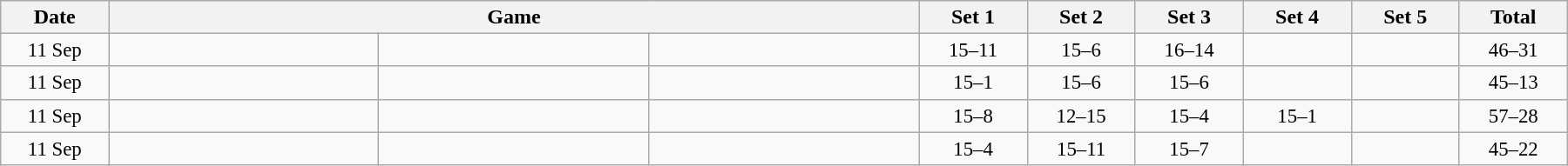<table width=1200 class="wikitable">
<tr>
<th width=6%>Date</th>
<th width=45% colspan=3>Game</th>
<th width=6%>Set 1</th>
<th width=6%>Set 2</th>
<th width=6%>Set 3</th>
<th width=6%>Set 4</th>
<th width=6%>Set 5</th>
<th width=6%>Total</th>
</tr>
<tr style=font-size:95%>
<td align=center>11 Sep</td>
<td align=center><strong></strong></td>
<td></td>
<td></td>
<td align=center>15–11</td>
<td align=center>15–6</td>
<td align=center>16–14</td>
<td align=center></td>
<td align=center></td>
<td align=center>46–31</td>
</tr>
<tr style=font-size:95%>
<td align=center>11 Sep</td>
<td align=center><strong></strong></td>
<td></td>
<td></td>
<td align=center>15–1</td>
<td align=center>15–6</td>
<td align=center>15–6</td>
<td align=center></td>
<td align=center></td>
<td align=center>45–13</td>
</tr>
<tr style=font-size:95%>
<td align=center>11 Sep</td>
<td align=center><strong></strong></td>
<td></td>
<td></td>
<td align=center>15–8</td>
<td align=center>12–15</td>
<td align=center>15–4</td>
<td align=center>15–1</td>
<td align=center></td>
<td align=center>57–28</td>
</tr>
<tr style=font-size:95%>
<td align=center>11 Sep</td>
<td align=center><strong></strong></td>
<td></td>
<td></td>
<td align=center>15–4</td>
<td align=center>15–11</td>
<td align=center>15–7</td>
<td align=center></td>
<td align=center></td>
<td align=center>45–22</td>
</tr>
</table>
